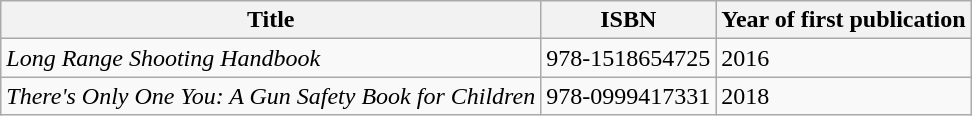<table class="wikitable sortable" border="1">
<tr>
<th>Title</th>
<th>ISBN</th>
<th>Year of first publication</th>
</tr>
<tr>
<td><em>Long Range Shooting Handbook</em></td>
<td>978-1518654725</td>
<td>2016</td>
</tr>
<tr>
<td><em>There's Only One You: A Gun Safety Book for Children</em></td>
<td>978-0999417331</td>
<td>2018</td>
</tr>
</table>
